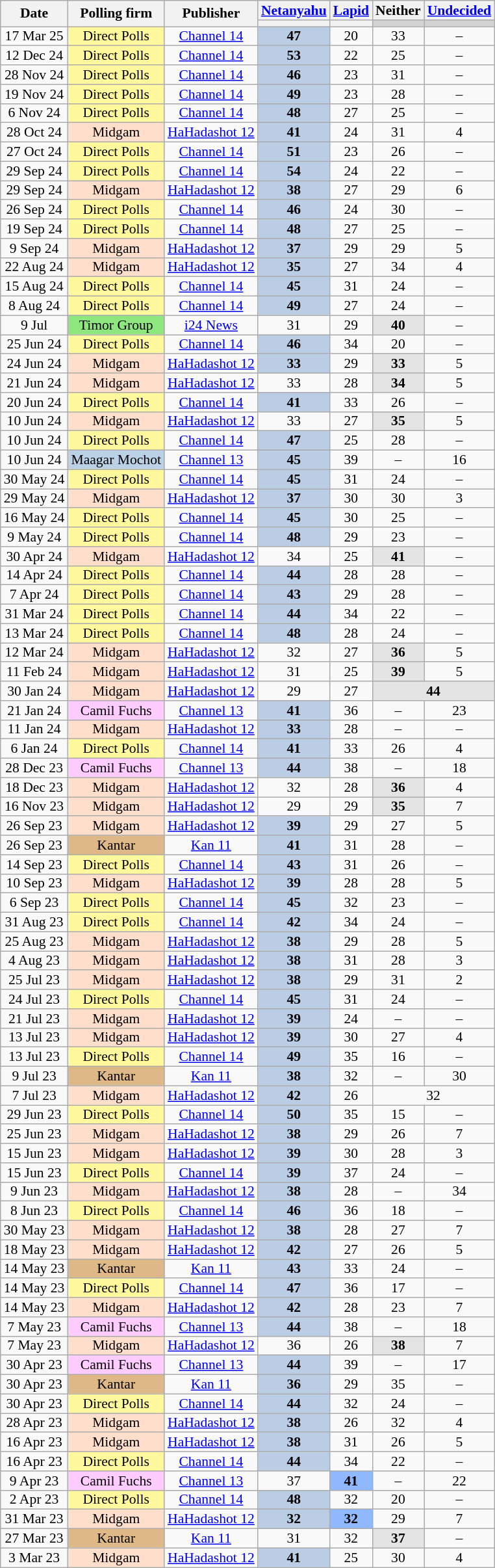<table class="wikitable sortable" style="text-align:center; font-size:90%; line-height:13px">
<tr>
<th rowspan=2>Date</th>
<th rowspan=2>Polling firm</th>
<th rowspan=2>Publisher</th>
<th><a href='#'>Netanyahu</a></th>
<th><a href='#'>Lapid</a></th>
<th>Neither</th>
<th><a href='#'>Undecided</a></th>
</tr>
<tr>
<th style=background:></th>
<th style=background:></th>
<th style=background:#d3d3d3></th>
<th style=background:#d3d3d3></th>
</tr>
<tr>
<td data-sort-value=2025-03-17>17 Mar 25</td>
<td style=background:#fff89c>Direct Polls</td>
<td><a href='#'>Channel 14</a></td>
<td style=background:#BBCDE4><strong>47</strong>	</td>
<td>20					</td>
<td>33					</td>
<td>–					</td>
</tr>
<tr>
<td data-sort-value=2024-12-12>12 Dec 24</td>
<td style=background:#fff89c>Direct Polls</td>
<td><a href='#'>Channel 14</a></td>
<td style=background:#BBCDE4><strong>53</strong>	</td>
<td>22					</td>
<td>25					</td>
<td>–					</td>
</tr>
<tr>
<td data-sort-value=2024-11-28>28 Nov 24</td>
<td style=background:#fff89c>Direct Polls</td>
<td><a href='#'>Channel 14</a></td>
<td style=background:#BBCDE4><strong>46</strong>	</td>
<td>23					</td>
<td>31					</td>
<td>–					</td>
</tr>
<tr>
<td data-sort-value=2024-11-19>19 Nov 24</td>
<td style=background:#fff89c>Direct Polls</td>
<td><a href='#'>Channel 14</a></td>
<td style=background:#BBCDE4><strong>49</strong>	</td>
<td>23					</td>
<td>28					</td>
<td>–					</td>
</tr>
<tr>
<td data-sort-value=2024-11-06>6 Nov 24</td>
<td style=background:#fff89c>Direct Polls</td>
<td><a href='#'>Channel 14</a></td>
<td style=background:#BBCDE4><strong>48</strong>	</td>
<td>27					</td>
<td>25					</td>
<td>–					</td>
</tr>
<tr>
<td data-sort-value=2024-10-28>28 Oct 24</td>
<td style=background:#FFDFCC>Midgam</td>
<td><a href='#'>HaHadashot 12</a></td>
<td style=background:#BBCDE4><strong>41</strong>	</td>
<td>24					</td>
<td>31					</td>
<td>4					</td>
</tr>
<tr>
<td data-sort-value=2024-10-27>27 Oct 24</td>
<td style=background:#fff89c>Direct Polls</td>
<td><a href='#'>Channel 14</a></td>
<td style=background:#BBCDE4><strong>51</strong>	</td>
<td>23					</td>
<td>26					</td>
<td>–					</td>
</tr>
<tr>
<td data-sort-value=2024-09-29>29 Sep 24</td>
<td style=background:#fff89c>Direct Polls</td>
<td><a href='#'>Channel 14</a></td>
<td style=background:#BBCDE4><strong>54</strong>	</td>
<td>24					</td>
<td>22					</td>
<td>–					</td>
</tr>
<tr>
<td data-sort-value=2024-09-29>29 Sep 24</td>
<td style=background:#FFDFCC>Midgam</td>
<td><a href='#'>HaHadashot 12</a></td>
<td style=background:#BBCDE4><strong>38</strong>	</td>
<td>27					</td>
<td>29					</td>
<td>6					</td>
</tr>
<tr>
<td data-sort-value=2024-09-26>26 Sep 24</td>
<td style=background:#fff89c>Direct Polls</td>
<td><a href='#'>Channel 14</a></td>
<td style=background:#BBCDE4><strong>46</strong>	</td>
<td>24					</td>
<td>30					</td>
<td>–					</td>
</tr>
<tr>
<td data-sort-value=2024-09-19>19 Sep 24</td>
<td style=background:#fff89c>Direct Polls</td>
<td><a href='#'>Channel 14</a></td>
<td style=background:#BBCDE4><strong>48</strong>	</td>
<td>27					</td>
<td>25					</td>
<td>–					</td>
</tr>
<tr>
<td data-sort-value=2024-09-09>9 Sep 24</td>
<td style=background:#FFDFCC>Midgam</td>
<td><a href='#'>HaHadashot 12</a></td>
<td style=background:#BBCDE4><strong>37</strong>	</td>
<td>29					</td>
<td>29					</td>
<td>5					</td>
</tr>
<tr>
<td data-sort-value=2024-08-22>22 Aug 24</td>
<td style=background:#FFDFCC>Midgam</td>
<td><a href='#'>HaHadashot 12</a></td>
<td style=background:#BBCDE4><strong>35</strong>	</td>
<td>27					</td>
<td>34					</td>
<td>4					</td>
</tr>
<tr>
<td data-sort-value=2024-08-15>15 Aug 24</td>
<td style=background:#fff89c>Direct Polls</td>
<td><a href='#'>Channel 14</a></td>
<td style=background:#BBCDE4><strong>45</strong>	</td>
<td>31					</td>
<td>24					</td>
<td>–					</td>
</tr>
<tr>
<td data-sort-value=2024-08-08>8 Aug 24</td>
<td style=background:#fff89c>Direct Polls</td>
<td><a href='#'>Channel 14</a></td>
<td style=background:#BBCDE4><strong>49</strong>	</td>
<td>27					</td>
<td>24					</td>
<td>–					</td>
</tr>
<tr>
<td data-sort-value=2024-07-09>9 Jul</td>
<td style=background:#8DE67E>Timor Group</td>
<td><a href='#'>i24 News</a></td>
<td>31					</td>
<td>29					</td>
<td style=background:#E4E4E4><strong>40</strong>	</td>
<td>–					</td>
</tr>
<tr>
<td data-sort-value=2024-06-25>25 Jun 24</td>
<td style=background:#fff89c>Direct Polls</td>
<td><a href='#'>Channel 14</a></td>
<td style=background:#BBCDE4><strong>46</strong>	</td>
<td>34					</td>
<td>20					</td>
<td>–					</td>
</tr>
<tr>
<td data-sort-value=2024-06-24>24 Jun 24</td>
<td style=background:#FFDFCC>Midgam</td>
<td><a href='#'>HaHadashot 12</a></td>
<td style=background:#BBCDE4><strong>33</strong>	</td>
<td>29					</td>
<td style=background:#E4E4E4><strong>33</strong>	</td>
<td>5					</td>
</tr>
<tr>
<td data-sort-value=2024-06-21>21 Jun 24</td>
<td style=background:#FFDFCC>Midgam</td>
<td><a href='#'>HaHadashot 12</a></td>
<td>33					</td>
<td>28					</td>
<td style=background:#E4E4E4><strong>34</strong>	</td>
<td>5					</td>
</tr>
<tr>
<td data-sort-value=2024-06-20>20 Jun 24</td>
<td style=background:#fff89c>Direct Polls</td>
<td><a href='#'>Channel 14</a></td>
<td style=background:#BBCDE4><strong>41</strong>	</td>
<td>33					</td>
<td>26					</td>
<td>–					</td>
</tr>
<tr>
<td data-sort-value=2024-06-10>10 Jun 24</td>
<td style=background:#FFDFCC>Midgam</td>
<td><a href='#'>HaHadashot 12</a></td>
<td>33					</td>
<td>27					</td>
<td style=background:#E4E4E4><strong>35</strong>	</td>
<td>5					</td>
</tr>
<tr>
<td data-sort-value=2024-06-10>10 Jun 24</td>
<td style=background:#fff89c>Direct Polls</td>
<td><a href='#'>Channel 14</a></td>
<td style=background:#BBCDE4><strong>47</strong>	</td>
<td>25					</td>
<td>28					</td>
<td>–					</td>
</tr>
<tr>
<td data-sort-value=2024-06-10>10 Jun 24</td>
<td style=background:#BAD1E6>Maagar Mochot</td>
<td><a href='#'>Channel 13</a></td>
<td style=background:#BBCDE4><strong>45</strong>	</td>
<td>39					</td>
<td>–					</td>
<td>16					</td>
</tr>
<tr>
<td data-sort-value=2024-05-30>30 May 24</td>
<td style=background:#fff89c>Direct Polls</td>
<td><a href='#'>Channel 14</a></td>
<td style=background:#BBCDE4><strong>45</strong>	</td>
<td>31					</td>
<td>24					</td>
<td>–					</td>
</tr>
<tr>
<td data-sort-value=2024-05-29>29 May 24</td>
<td style=background:#FFDFCC>Midgam</td>
<td><a href='#'>HaHadashot 12</a></td>
<td style=background:#BBCDE4><strong>37</strong>	</td>
<td>30					</td>
<td>30					</td>
<td>3					</td>
</tr>
<tr>
<td data-sort-value=2024-05-16>16 May 24</td>
<td style=background:#fff89c>Direct Polls</td>
<td><a href='#'>Channel 14</a></td>
<td style=background:#BBCDE4><strong>45</strong>	</td>
<td>30					</td>
<td>25					</td>
<td>–					</td>
</tr>
<tr>
<td data-sort-value=2024-05-09>9 May 24</td>
<td style=background:#fff89c>Direct Polls</td>
<td><a href='#'>Channel 14</a></td>
<td style=background:#BBCDE4><strong>48</strong>	</td>
<td>29					</td>
<td>23					</td>
<td>–					</td>
</tr>
<tr>
<td data-sort-value=2024-04-30>30 Apr 24</td>
<td style=background:#FFDFCC>Midgam</td>
<td><a href='#'>HaHadashot 12</a></td>
<td>34					</td>
<td>25					</td>
<td style=background:#E4E4E4><strong>41</strong>	</td>
<td>–					</td>
</tr>
<tr>
<td data-sort-value=2024-04-14>14 Apr 24</td>
<td style=background:#fff89c>Direct Polls</td>
<td><a href='#'>Channel 14</a></td>
<td style=background:#BBCDE4><strong>44</strong>	</td>
<td>28					</td>
<td>28					</td>
<td>–					</td>
</tr>
<tr>
<td data-sort-value=2024-04-07>7 Apr 24</td>
<td style=background:#fff89c>Direct Polls</td>
<td><a href='#'>Channel 14</a></td>
<td style=background:#BBCDE4><strong>43</strong>	</td>
<td>29					</td>
<td>28					</td>
<td>–					</td>
</tr>
<tr>
<td data-sort-value=2024-03-31>31 Mar 24</td>
<td style=background:#fff89c>Direct Polls</td>
<td><a href='#'>Channel 14</a></td>
<td style=background:#BBCDE4><strong>44</strong>	</td>
<td>34					</td>
<td>22					</td>
<td>–					</td>
</tr>
<tr>
<td data-sort-value=2024-03-13>13 Mar 24</td>
<td style=background:#fff89c>Direct Polls</td>
<td><a href='#'>Channel 14</a></td>
<td style=background:#BBCDE4><strong>48</strong>	</td>
<td>28					</td>
<td>24					</td>
<td>–					</td>
</tr>
<tr>
<td data-sort-value=2024-03-12>12 Mar 24</td>
<td style=background:#FFDFCC>Midgam</td>
<td><a href='#'>HaHadashot 12</a></td>
<td>32					</td>
<td>27					</td>
<td style=background:#E4E4E4><strong>36</strong>	</td>
<td>5					</td>
</tr>
<tr>
<td data-sort-value=2024-02-11>11 Feb 24</td>
<td style=background:#FFDFCC>Midgam</td>
<td><a href='#'>HaHadashot 12</a></td>
<td>31					</td>
<td>25					</td>
<td style=background:#E4E4E4><strong>39</strong>	</td>
<td>5					</td>
</tr>
<tr>
<td data-sort-value=2024-01-30>30 Jan 24</td>
<td style=background:#FFDFCC>Midgam</td>
<td><a href='#'>HaHadashot 12</a></td>
<td>29					</td>
<td>27					</td>
<td colspan=2 style=background:#E4E4E4><strong>44</strong>	</td>
</tr>
<tr>
<td data-sort-value=2024-01-21>21 Jan 24</td>
<td style=background:#FFCCFF>Camil Fuchs</td>
<td><a href='#'>Channel 13</a></td>
<td style=background:#BBCDE4><strong>41</strong>	</td>
<td>36					</td>
<td>–					</td>
<td>23					</td>
</tr>
<tr>
<td data-sort-value=2024-01-11>11 Jan 24</td>
<td style=background:#FFDFCC>Midgam</td>
<td><a href='#'>HaHadashot 12</a></td>
<td style=background:#BBCDE4><strong>33</strong>	</td>
<td>28					</td>
<td>–					</td>
<td>–					</td>
</tr>
<tr>
<td data-sort-value=2024-01-06>6 Jan 24</td>
<td style=background:#fff89c>Direct Polls</td>
<td><a href='#'>Channel 14</a></td>
<td style=background:#BBCDE4><strong>41</strong>	</td>
<td>33					</td>
<td>26					</td>
<td>4					</td>
</tr>
<tr>
<td data-sort-value=2023-12-28>28 Dec 23</td>
<td style=background:#FFCCFF>Camil Fuchs</td>
<td><a href='#'>Channel 13</a></td>
<td style=background:#BBCDE4><strong>44</strong>	</td>
<td>38					</td>
<td>–					</td>
<td>18					</td>
</tr>
<tr>
<td data-sort-value=2023-12-18>18 Dec 23</td>
<td style=background:#FFDFCC>Midgam</td>
<td><a href='#'>HaHadashot 12</a></td>
<td>32					</td>
<td>28					</td>
<td style=background:#E4E4E4><strong>36</strong>	</td>
<td>4					</td>
</tr>
<tr>
<td data-sort-value=2023-11-16>16 Nov 23</td>
<td style=background:#FFDFCC>Midgam</td>
<td><a href='#'>HaHadashot 12</a></td>
<td>29					</td>
<td>29					</td>
<td style=background:#E4E4E4><strong>35</strong>	</td>
<td>7					</td>
</tr>
<tr>
<td data-sort-value=2023-09-26>26 Sep 23</td>
<td style=background:#FFDFCC>Midgam</td>
<td><a href='#'>HaHadashot 12</a></td>
<td style=background:#BBCDE4><strong>39</strong>	</td>
<td>29					</td>
<td>27					</td>
<td>5					</td>
</tr>
<tr>
<td data-sort-value=2023-09-26>26 Sep 23</td>
<td style=background:burlywood>Kantar</td>
<td><a href='#'>Kan 11</a></td>
<td style=background:#BBCDE4><strong>41</strong>	</td>
<td>31					</td>
<td>28					</td>
<td>–					</td>
</tr>
<tr>
<td data-sort-value=2023-09-14>14 Sep 23</td>
<td style=background:#fff89c>Direct Polls</td>
<td><a href='#'>Channel 14</a></td>
<td style=background:#BBCDE4><strong>43</strong>	</td>
<td>31					</td>
<td>26					</td>
<td>–					</td>
</tr>
<tr>
<td data-sort-value=2023-09-10>10 Sep 23</td>
<td style=background:#FFDFCC>Midgam</td>
<td><a href='#'>HaHadashot 12</a></td>
<td style=background:#BBCDE4><strong>39</strong>	</td>
<td>28					</td>
<td>28					</td>
<td>5					</td>
</tr>
<tr>
<td data-sort-value=2023-09-06>6 Sep 23</td>
<td style=background:#fff89c>Direct Polls</td>
<td><a href='#'>Channel 14</a></td>
<td style=background:#BBCDE4><strong>45</strong>	</td>
<td>32					</td>
<td>23					</td>
<td>–					</td>
</tr>
<tr>
<td data-sort-value=2023-08-31>31 Aug 23</td>
<td style=background:#fff89c>Direct Polls</td>
<td><a href='#'>Channel 14</a></td>
<td style=background:#BBCDE4><strong>42</strong>	</td>
<td>34					</td>
<td>24					</td>
<td>–					</td>
</tr>
<tr>
<td data-sort-value=2023-08-25>25 Aug 23</td>
<td style=background:#FFDFCC>Midgam</td>
<td><a href='#'>HaHadashot 12</a></td>
<td style=background:#BBCDE4><strong>38</strong>	</td>
<td>29					</td>
<td>28					</td>
<td>5					</td>
</tr>
<tr>
<td data-sort-value=2023-08-04>4 Aug 23</td>
<td style=background:#FFDFCC>Midgam</td>
<td><a href='#'>HaHadashot 12</a></td>
<td style=background:#BBCDE4><strong>38</strong>	</td>
<td>31					</td>
<td>28					</td>
<td>3					</td>
</tr>
<tr>
<td data-sort-value=2023-07-25>25 Jul 23</td>
<td style=background:#FFDFCC>Midgam</td>
<td><a href='#'>HaHadashot 12</a></td>
<td style=background:#BBCDE4><strong>38</strong>	</td>
<td>29					</td>
<td>31					</td>
<td>2					</td>
</tr>
<tr>
<td data-sort-value=2023-07-24>24 Jul 23</td>
<td style=background:#fff89c>Direct Polls</td>
<td><a href='#'>Channel 14</a></td>
<td style=background:#BBCDE4><strong>45</strong>	</td>
<td>31					</td>
<td>24					</td>
<td>–					</td>
</tr>
<tr>
<td data-sort-value=2023-07-21>21 Jul 23</td>
<td style=background:#FFDFCC>Midgam</td>
<td><a href='#'>HaHadashot 12</a></td>
<td style=background:#BBCDE4><strong>39</strong>	</td>
<td>24					</td>
<td>–					</td>
<td>–					</td>
</tr>
<tr>
<td data-sort-value=2023-07-13>13 Jul 23</td>
<td style=background:#FFDFCC>Midgam</td>
<td><a href='#'>HaHadashot 12</a></td>
<td style=background:#BBCDE4><strong>39</strong>	</td>
<td>30					</td>
<td>27					</td>
<td>4					</td>
</tr>
<tr>
<td data-sort-value=2023-07-13>13 Jul 23</td>
<td style=background:#fff89c>Direct Polls</td>
<td><a href='#'>Channel 14</a></td>
<td style=background:#BBCDE4><strong>49</strong>	</td>
<td>35					</td>
<td>16					</td>
<td>–					</td>
</tr>
<tr>
<td data-sort-value=2023-07-09>9 Jul 23</td>
<td style=background:burlywood>Kantar</td>
<td><a href='#'>Kan 11</a></td>
<td style=background:#BBCDE4><strong>38</strong>	</td>
<td>32					</td>
<td>–					</td>
<td>30					</td>
</tr>
<tr>
<td data-sort-value=2023-07-07>7 Jul 23</td>
<td style=background:#FFDFCC>Midgam</td>
<td><a href='#'>HaHadashot 12</a></td>
<td style=background:#BBCDE4><strong>42</strong>	</td>
<td>26					</td>
<td colspan=2>32		</td>
</tr>
<tr>
<td data-sort-value=2023-06-29>29 Jun 23</td>
<td style=background:#fff89c>Direct Polls</td>
<td><a href='#'>Channel 14</a></td>
<td style=background:#BBCDE4><strong>50</strong>	</td>
<td>35					</td>
<td>15					</td>
<td>–					</td>
</tr>
<tr>
<td data-sort-value=2023-06-25>25 Jun 23</td>
<td style=background:#FFDFCC>Midgam</td>
<td><a href='#'>HaHadashot 12</a></td>
<td style=background:#BBCDE4><strong>38</strong>	</td>
<td>29					</td>
<td>26					</td>
<td>7					</td>
</tr>
<tr>
<td data-sort-value=2023-06-15>15 Jun 23</td>
<td style=background:#FFDFCC>Midgam</td>
<td><a href='#'>HaHadashot 12</a></td>
<td style=background:#BBCDE4><strong>39</strong>	</td>
<td>30					</td>
<td>28					</td>
<td>3					</td>
</tr>
<tr>
<td data-sort-value=2023-06-15>15 Jun 23</td>
<td style=background:#fff89c>Direct Polls</td>
<td><a href='#'>Channel 14</a></td>
<td style=background:#BBCDE4><strong>39</strong>	</td>
<td>37					</td>
<td>24					</td>
<td>–					</td>
</tr>
<tr>
<td data-sort-value=2023-06-09>9 Jun 23</td>
<td style=background:#FFDFCC>Midgam</td>
<td><a href='#'>HaHadashot 12</a></td>
<td style=background:#BBCDE4><strong>38</strong>	</td>
<td>28					</td>
<td>–					</td>
<td>34					</td>
</tr>
<tr>
<td data-sort-value=2023-06-08>8 Jun 23</td>
<td style=background:#fff89c>Direct Polls</td>
<td><a href='#'>Channel 14</a></td>
<td style=background:#BBCDE4><strong>46</strong>	</td>
<td>36					</td>
<td>18					</td>
<td>–					</td>
</tr>
<tr>
<td data-sort-value=2023-05-30>30 May 23</td>
<td style=background:#FFDFCC>Midgam</td>
<td><a href='#'>HaHadashot 12</a></td>
<td style=background:#BBCDE4><strong>38</strong>	</td>
<td>28					</td>
<td>27					</td>
<td>7					</td>
</tr>
<tr>
<td data-sort-value=2023-05-18>18 May 23</td>
<td style=background:#FFDFCC>Midgam</td>
<td><a href='#'>HaHadashot 12</a></td>
<td style=background:#BBCDE4><strong>42</strong>	</td>
<td>27					</td>
<td>26					</td>
<td>5					</td>
</tr>
<tr>
<td data-sort-value=2023-05-14>14 May 23</td>
<td style=background:burlywood>Kantar</td>
<td><a href='#'>Kan 11</a></td>
<td style=background:#BBCDE4><strong>43</strong>	</td>
<td>33					</td>
<td>24					</td>
<td>–					</td>
</tr>
<tr>
<td data-sort-value=2023-05-14>14 May 23</td>
<td style=background:#fff89c>Direct Polls</td>
<td><a href='#'>Channel 14</a></td>
<td style=background:#BBCDE4><strong>47</strong>	</td>
<td>36					</td>
<td>17					</td>
<td>–					</td>
</tr>
<tr>
<td data-sort-value=2023-05-14>14 May 23</td>
<td style=background:#FFDFCC>Midgam</td>
<td><a href='#'>HaHadashot 12</a></td>
<td style=background:#BBCDE4><strong>42</strong>	</td>
<td>28					</td>
<td>23					</td>
<td>7					</td>
</tr>
<tr>
<td data-sort-value=2023-05-07>7 May 23</td>
<td style=background:#FFCCFF>Camil Fuchs</td>
<td><a href='#'>Channel 13</a></td>
<td style=background:#BBCDE4><strong>44</strong>	</td>
<td>38					</td>
<td>–					</td>
<td>18					</td>
</tr>
<tr>
<td data-sort-value=2023-05-07>7 May 23</td>
<td style=background:#FFDFCC>Midgam</td>
<td><a href='#'>HaHadashot 12</a></td>
<td>36					</td>
<td>26					</td>
<td style=background:#E4E4E4><strong>38</strong>	</td>
<td>7					</td>
</tr>
<tr>
<td data-sort-value=2023-04-30>30 Apr 23</td>
<td style=background:#FFCCFF>Camil Fuchs</td>
<td><a href='#'>Channel 13</a></td>
<td style=background:#BBCDE4><strong>44</strong>	</td>
<td>39					</td>
<td>–					</td>
<td>17					</td>
</tr>
<tr>
<td data-sort-value=2023-04-30>30 Apr 23</td>
<td style=background:burlywood>Kantar</td>
<td><a href='#'>Kan 11</a></td>
<td style=background:#BBCDE4><strong>36</strong>	</td>
<td>29					</td>
<td>35					</td>
<td>–					</td>
</tr>
<tr>
<td data-sort-value=2023-04-30>30 Apr 23</td>
<td style=background:#fff89c>Direct Polls</td>
<td><a href='#'>Channel 14</a></td>
<td style=background:#BBCDE4><strong>44</strong>	</td>
<td>32					</td>
<td>24					</td>
<td>–					</td>
</tr>
<tr>
<td data-sort-value=2023-04-28>28 Apr 23</td>
<td style=background:#FFDFCC>Midgam</td>
<td><a href='#'>HaHadashot 12</a></td>
<td style=background:#BBCDE4><strong>38</strong>	</td>
<td>26					</td>
<td>32					</td>
<td>4					</td>
</tr>
<tr>
<td data-sort-value=2023-04-16>16 Apr 23</td>
<td style=background:#FFDFCC>Midgam</td>
<td><a href='#'>HaHadashot 12</a></td>
<td style=background:#BBCDE4><strong>38</strong>	</td>
<td>31					</td>
<td>26					</td>
<td>5					</td>
</tr>
<tr>
<td data-sort-value=2023-04-16>16 Apr 23</td>
<td style=background:#fff89c>Direct Polls</td>
<td><a href='#'>Channel 14</a></td>
<td style=background:#BBCDE4><strong>44</strong>	</td>
<td>34					</td>
<td>22					</td>
<td>–					</td>
</tr>
<tr>
<td data-sort-value=2023-04-09>9 Apr 23</td>
<td style=background:#FFCCFF>Camil Fuchs</td>
<td><a href='#'>Channel 13</a></td>
<td>37					</td>
<td style=background:#90b8ff><strong>41</strong>	</td>
<td>–					</td>
<td>22					</td>
</tr>
<tr>
<td data-sort-value=2023-04-02>2 Apr 23</td>
<td style=background:#fff89c>Direct Polls</td>
<td><a href='#'>Channel 14</a></td>
<td style=background:#BBCDE4><strong>48</strong>	</td>
<td>32					</td>
<td>20					</td>
<td>–					</td>
</tr>
<tr>
<td data-sort-value=2023-03-31>31 Mar 23</td>
<td style=background:#FFDFCC>Midgam</td>
<td><a href='#'>HaHadashot 12</a></td>
<td style=background:#BBCDE4><strong>32</strong>	</td>
<td style=background:#90b8ff><strong>32</strong>	</td>
<td>29					</td>
<td>7					</td>
</tr>
<tr>
<td data-sort-value=2023-03-27>27 Mar 23</td>
<td style=background:burlywood>Kantar</td>
<td><a href='#'>Kan 11</a></td>
<td>31					</td>
<td>32					</td>
<td style=background:#E4E4E4><strong>37</strong>	</td>
<td>–					</td>
</tr>
<tr>
<td data-sort-value=2023-03-03>3 Mar 23</td>
<td style=background:#FFDFCC>Midgam</td>
<td><a href='#'>HaHadashot 12</a></td>
<td style=background:#BBCDE4><strong>41</strong>	</td>
<td>25					</td>
<td>30					</td>
<td>4					</td>
</tr>
</table>
